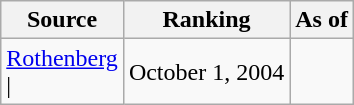<table class="wikitable" style="text-align:center">
<tr>
<th>Source</th>
<th>Ranking</th>
<th>As of</th>
</tr>
<tr>
<td align=left><a href='#'>Rothenberg</a><br>| </td>
<td>October 1, 2004</td>
</tr>
</table>
